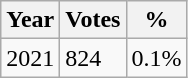<table class="wikitable" style="display: inline-table;">
<tr>
<th>Year</th>
<th>Votes</th>
<th>%</th>
</tr>
<tr>
<td>2021</td>
<td>824</td>
<td>0.1%</td>
</tr>
</table>
